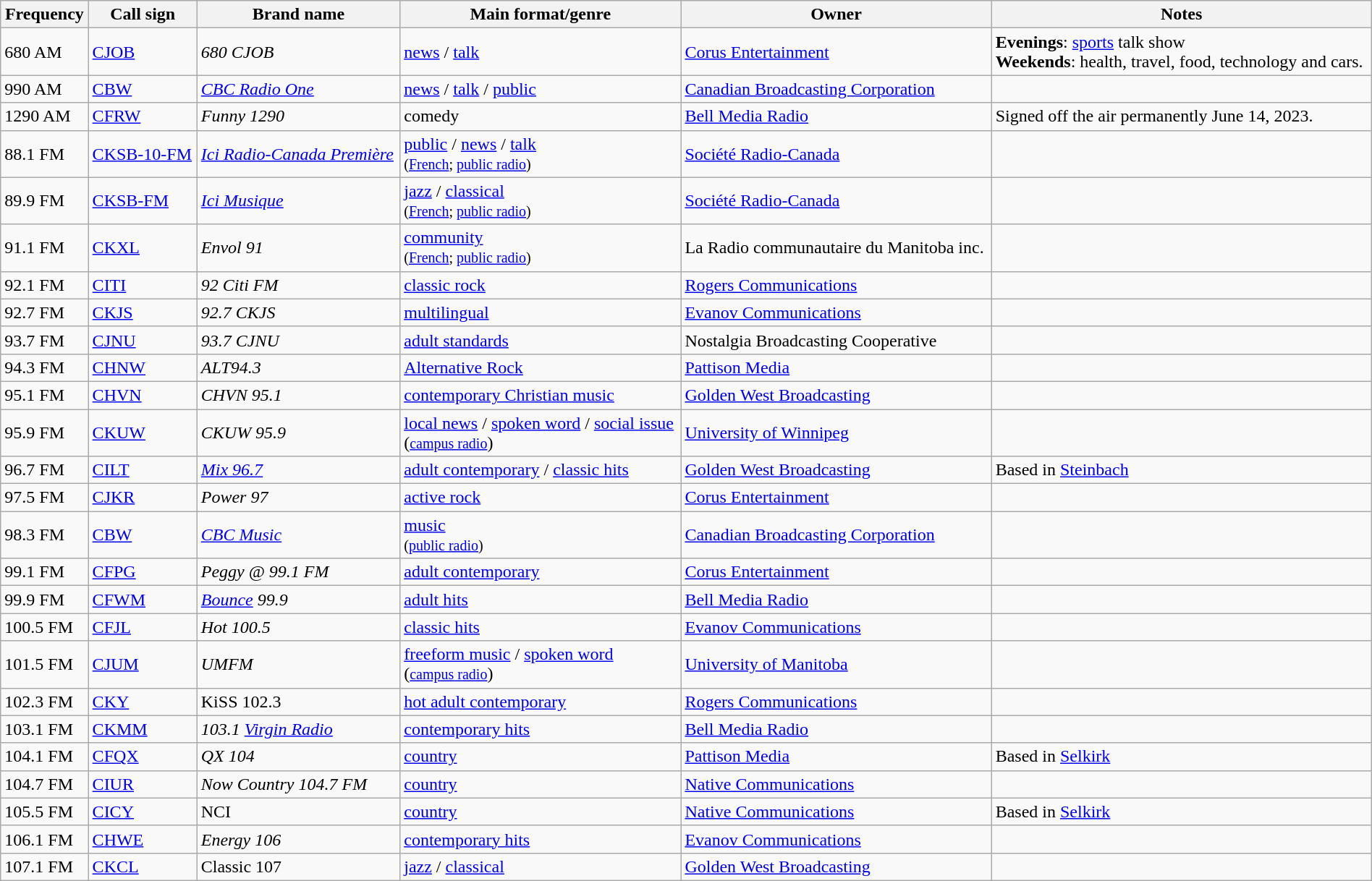<table class="wikitable sortable" width="100%">
<tr>
<th>Frequency</th>
<th>Call sign</th>
<th>Brand name</th>
<th>Main format/genre</th>
<th>Owner</th>
<th>Notes</th>
</tr>
<tr>
<td>680 AM</td>
<td><a href='#'>CJOB</a></td>
<td><em>680 CJOB</em></td>
<td><a href='#'>news</a> / <a href='#'>talk</a></td>
<td><a href='#'>Corus Entertainment</a></td>
<td><strong>Evenings</strong>: <a href='#'>sports</a> talk show<br><strong>Weekends</strong>: health, travel, food, technology and cars.</td>
</tr>
<tr>
<td>990 AM</td>
<td><a href='#'>CBW</a></td>
<td><em><a href='#'>CBC Radio One</a></em></td>
<td><a href='#'>news</a> / <a href='#'>talk</a> / <a href='#'>public</a></td>
<td><a href='#'>Canadian Broadcasting Corporation</a></td>
<td></td>
</tr>
<tr>
<td>1290 AM</td>
<td><a href='#'>CFRW</a></td>
<td><em>Funny 1290</em></td>
<td>comedy</td>
<td><a href='#'>Bell Media Radio</a></td>
<td>Signed off the air permanently June 14, 2023.</td>
</tr>
<tr>
<td>88.1 FM</td>
<td><a href='#'>CKSB-10-FM</a></td>
<td><em><a href='#'>Ici Radio-Canada Première</a></em></td>
<td><a href='#'>public</a> / <a href='#'>news</a> / <a href='#'>talk</a><br><small>(<a href='#'>French</a>; <a href='#'>public radio</a>)</small></td>
<td><a href='#'>Société Radio-Canada</a></td>
<td></td>
</tr>
<tr>
<td>89.9 FM</td>
<td><a href='#'>CKSB-FM</a></td>
<td><em><a href='#'>Ici Musique</a></em></td>
<td><a href='#'>jazz</a> / <a href='#'>classical</a><br><small>(<a href='#'>French</a>; <a href='#'>public radio</a>)</small></td>
<td><a href='#'>Société Radio-Canada</a></td>
<td></td>
</tr>
<tr>
<td>91.1 FM</td>
<td><a href='#'>CKXL</a></td>
<td><em>Envol 91</em></td>
<td><a href='#'>community</a><br><small>(<a href='#'>French</a>; <a href='#'>public radio</a>)</small></td>
<td>La Radio communautaire du Manitoba inc.</td>
<td></td>
</tr>
<tr>
<td>92.1 FM</td>
<td><a href='#'>CITI</a></td>
<td><em>92 Citi FM</em></td>
<td><a href='#'>classic rock</a></td>
<td><a href='#'>Rogers Communications</a></td>
<td></td>
</tr>
<tr>
<td>92.7 FM</td>
<td><a href='#'>CKJS</a></td>
<td><em>92.7 CKJS</em></td>
<td><a href='#'>multilingual</a></td>
<td><a href='#'>Evanov Communications</a></td>
<td></td>
</tr>
<tr>
<td>93.7 FM</td>
<td><a href='#'>CJNU</a></td>
<td><em>93.7 CJNU</em></td>
<td><a href='#'>adult standards</a></td>
<td>Nostalgia Broadcasting Cooperative</td>
<td></td>
</tr>
<tr>
<td>94.3 FM</td>
<td><a href='#'>CHNW</a></td>
<td><em>ALT94.3 </em></td>
<td><a href='#'>Alternative Rock</a></td>
<td><a href='#'>Pattison Media</a></td>
<td></td>
</tr>
<tr>
<td>95.1 FM</td>
<td><a href='#'>CHVN</a></td>
<td><em>CHVN 95.1</em></td>
<td><a href='#'>contemporary Christian music</a></td>
<td><a href='#'>Golden West Broadcasting</a></td>
<td></td>
</tr>
<tr>
<td>95.9 FM</td>
<td><a href='#'>CKUW</a></td>
<td><em>CKUW 95.9</em></td>
<td><a href='#'>local news</a> / <a href='#'>spoken word</a> / <a href='#'>social issue</a><br>(<a href='#'><small>campus radio</small></a>)</td>
<td><a href='#'>University of Winnipeg</a></td>
<td></td>
</tr>
<tr>
<td>96.7 FM</td>
<td><a href='#'>CILT</a></td>
<td><a href='#'><em>Mix 96.7</em></a></td>
<td><a href='#'>adult contemporary</a> / <a href='#'>classic hits</a></td>
<td><a href='#'>Golden West Broadcasting</a></td>
<td>Based in <a href='#'>Steinbach</a></td>
</tr>
<tr>
<td>97.5 FM</td>
<td><a href='#'>CJKR</a></td>
<td><em>Power 97</em></td>
<td><a href='#'>active rock</a></td>
<td><a href='#'>Corus Entertainment</a></td>
<td></td>
</tr>
<tr>
<td>98.3 FM</td>
<td><a href='#'>CBW</a></td>
<td><em><a href='#'>CBC Music</a></em></td>
<td><a href='#'>music</a><br><small>(<a href='#'>public radio</a>)</small></td>
<td><a href='#'>Canadian Broadcasting Corporation</a></td>
<td></td>
</tr>
<tr>
<td>99.1 FM</td>
<td><a href='#'>CFPG</a></td>
<td><em>Peggy @ 99.1 FM</em></td>
<td><a href='#'>adult contemporary</a></td>
<td><a href='#'>Corus Entertainment</a></td>
<td></td>
</tr>
<tr>
<td>99.9 FM</td>
<td><a href='#'>CFWM</a></td>
<td><em><a href='#'>Bounce</a> 99.9</em></td>
<td><a href='#'>adult hits</a></td>
<td><a href='#'>Bell Media Radio</a></td>
<td></td>
</tr>
<tr>
<td>100.5 FM</td>
<td><a href='#'>CFJL</a></td>
<td><em>Hot 100.5</em></td>
<td><a href='#'>classic hits</a></td>
<td><a href='#'>Evanov Communications</a></td>
<td></td>
</tr>
<tr>
<td>101.5 FM</td>
<td><a href='#'>CJUM</a></td>
<td><em>UMFM</em></td>
<td><a href='#'>freeform music</a> / <a href='#'>spoken word</a><br>(<a href='#'><small>campus radio</small></a>)</td>
<td><a href='#'>University of Manitoba</a></td>
<td></td>
</tr>
<tr>
<td>102.3 FM</td>
<td><a href='#'>CKY</a></td>
<td>KiSS 102.3</td>
<td><a href='#'>hot adult contemporary</a></td>
<td><a href='#'>Rogers Communications</a></td>
<td></td>
</tr>
<tr>
<td>103.1 FM</td>
<td><a href='#'>CKMM</a></td>
<td><em>103.1 <a href='#'>Virgin Radio</a></em></td>
<td><a href='#'>contemporary hits</a></td>
<td><a href='#'>Bell Media Radio</a></td>
<td></td>
</tr>
<tr>
<td>104.1 FM</td>
<td><a href='#'>CFQX</a></td>
<td><em>QX 104</em></td>
<td><a href='#'>country</a></td>
<td><a href='#'>Pattison Media</a></td>
<td>Based in <a href='#'>Selkirk</a></td>
</tr>
<tr>
<td>104.7 FM</td>
<td><a href='#'>CIUR</a></td>
<td><em>Now Country 104.7 FM</em></td>
<td><a href='#'>country</a></td>
<td><a href='#'>Native Communications</a></td>
<td></td>
</tr>
<tr>
<td>105.5 FM</td>
<td><a href='#'>CICY</a></td>
<td>NCI</td>
<td><a href='#'>country</a></td>
<td><a href='#'>Native Communications</a></td>
<td>Based in <a href='#'>Selkirk</a></td>
</tr>
<tr>
<td>106.1 FM</td>
<td><a href='#'>CHWE</a></td>
<td><em>Energy 106</em></td>
<td contemporary hit radio><a href='#'>contemporary hits</a></td>
<td><a href='#'>Evanov Communications</a></td>
<td></td>
</tr>
<tr>
<td>107.1 FM</td>
<td><a href='#'>CKCL</a></td>
<td>Classic 107</td>
<td><a href='#'>jazz</a> / <a href='#'>classical</a></td>
<td><a href='#'>Golden West Broadcasting</a></td>
<td></td>
</tr>
</table>
